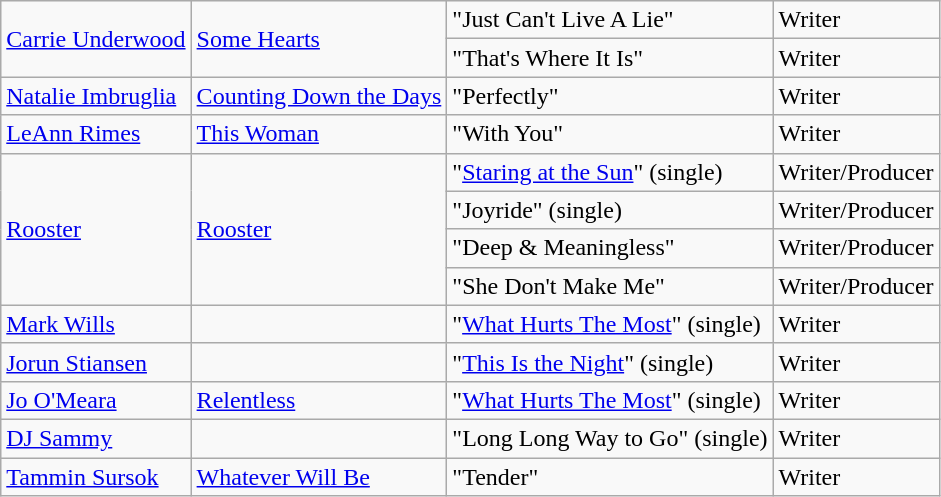<table class="wikitable">
<tr>
<td rowspan="2"><a href='#'>Carrie Underwood</a></td>
<td rowspan="2"><a href='#'>Some Hearts</a></td>
<td>"Just Can't Live A Lie"</td>
<td>Writer</td>
</tr>
<tr>
<td>"That's Where It Is"</td>
<td>Writer</td>
</tr>
<tr>
<td><a href='#'>Natalie Imbruglia</a></td>
<td><a href='#'>Counting Down the Days</a></td>
<td>"Perfectly"</td>
<td>Writer</td>
</tr>
<tr>
<td><a href='#'>LeAnn Rimes</a></td>
<td><a href='#'>This Woman</a></td>
<td>"With You"</td>
<td>Writer</td>
</tr>
<tr>
<td rowspan="4"><a href='#'>Rooster</a></td>
<td rowspan="4"><a href='#'>Rooster</a></td>
<td>"<a href='#'>Staring at the Sun</a>" (single)</td>
<td>Writer/Producer</td>
</tr>
<tr>
<td>"Joyride" (single)</td>
<td>Writer/Producer</td>
</tr>
<tr>
<td>"Deep & Meaningless"</td>
<td>Writer/Producer</td>
</tr>
<tr>
<td>"She Don't Make Me"</td>
<td>Writer/Producer</td>
</tr>
<tr>
<td><a href='#'>Mark Wills</a></td>
<td></td>
<td>"<a href='#'>What Hurts The Most</a>" (single)</td>
<td>Writer</td>
</tr>
<tr>
<td><a href='#'>Jorun Stiansen</a></td>
<td></td>
<td>"<a href='#'>This Is the Night</a>" (single)</td>
<td>Writer</td>
</tr>
<tr>
<td><a href='#'>Jo O'Meara</a></td>
<td><a href='#'>Relentless</a></td>
<td>"<a href='#'>What Hurts The Most</a>" (single)</td>
<td>Writer</td>
</tr>
<tr>
<td><a href='#'>DJ Sammy</a></td>
<td></td>
<td>"Long Long Way to Go" (single)</td>
<td>Writer</td>
</tr>
<tr>
<td><a href='#'>Tammin Sursok</a></td>
<td><a href='#'>Whatever Will Be</a></td>
<td>"Tender"</td>
<td>Writer</td>
</tr>
</table>
